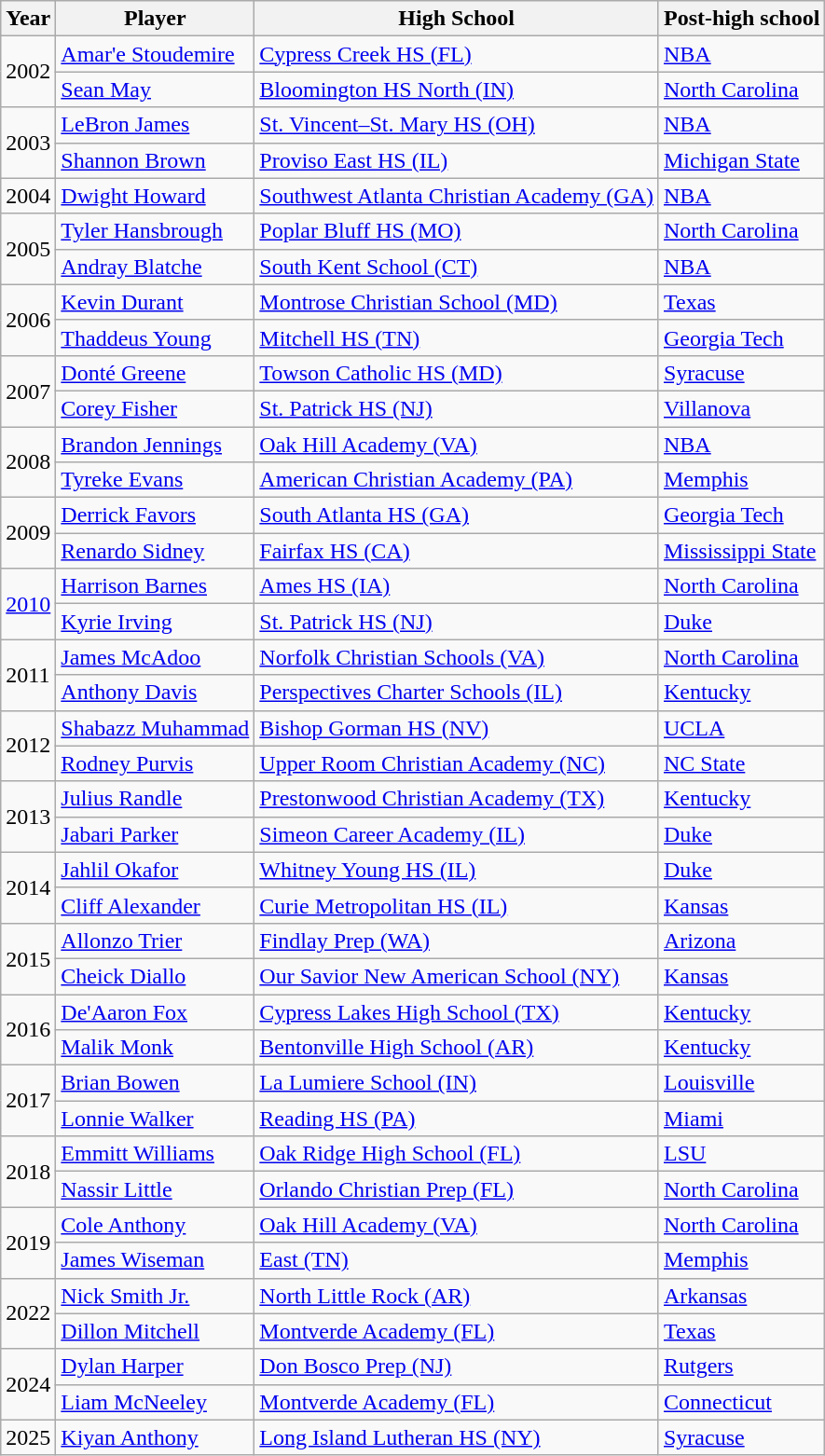<table class="wikitable sortable">
<tr>
<th>Year</th>
<th>Player</th>
<th>High School</th>
<th>Post-high school</th>
</tr>
<tr>
<td rowspan=2>2002</td>
<td><a href='#'>Amar'e Stoudemire</a></td>
<td><a href='#'>Cypress Creek HS (FL)</a></td>
<td><a href='#'>NBA</a></td>
</tr>
<tr>
<td><a href='#'>Sean May</a></td>
<td><a href='#'>Bloomington HS North (IN)</a></td>
<td><a href='#'>North Carolina</a></td>
</tr>
<tr>
<td rowspan=2>2003</td>
<td><a href='#'>LeBron James</a></td>
<td><a href='#'>St. Vincent–St. Mary HS (OH)</a></td>
<td><a href='#'>NBA</a></td>
</tr>
<tr>
<td><a href='#'>Shannon Brown</a></td>
<td><a href='#'>Proviso East HS (IL)</a></td>
<td><a href='#'>Michigan State</a></td>
</tr>
<tr>
<td>2004</td>
<td><a href='#'>Dwight Howard</a></td>
<td><a href='#'>Southwest Atlanta Christian Academy (GA)</a></td>
<td><a href='#'>NBA</a></td>
</tr>
<tr>
<td rowspan=2>2005</td>
<td><a href='#'>Tyler Hansbrough</a></td>
<td><a href='#'>Poplar Bluff HS (MO)</a></td>
<td><a href='#'>North Carolina</a></td>
</tr>
<tr>
<td><a href='#'>Andray Blatche</a></td>
<td><a href='#'>South Kent School (CT)</a></td>
<td><a href='#'>NBA</a></td>
</tr>
<tr>
<td rowspan=2>2006</td>
<td><a href='#'>Kevin Durant</a></td>
<td><a href='#'>Montrose Christian School (MD)</a></td>
<td><a href='#'>Texas</a></td>
</tr>
<tr>
<td><a href='#'>Thaddeus Young</a></td>
<td><a href='#'>Mitchell HS (TN)</a></td>
<td><a href='#'>Georgia Tech</a></td>
</tr>
<tr>
<td rowspan=2>2007</td>
<td><a href='#'>Donté Greene</a></td>
<td><a href='#'>Towson Catholic HS (MD)</a></td>
<td><a href='#'>Syracuse</a></td>
</tr>
<tr>
<td><a href='#'>Corey Fisher</a></td>
<td><a href='#'>St. Patrick HS (NJ)</a></td>
<td><a href='#'>Villanova</a></td>
</tr>
<tr>
<td rowspan=2>2008</td>
<td><a href='#'>Brandon Jennings</a></td>
<td><a href='#'>Oak Hill Academy (VA)</a></td>
<td><a href='#'>NBA</a></td>
</tr>
<tr>
<td><a href='#'>Tyreke Evans</a></td>
<td><a href='#'>American Christian Academy (PA)</a></td>
<td><a href='#'>Memphis</a></td>
</tr>
<tr>
<td rowspan=2>2009</td>
<td><a href='#'>Derrick Favors</a></td>
<td><a href='#'>South Atlanta HS (GA)</a></td>
<td><a href='#'>Georgia Tech</a></td>
</tr>
<tr>
<td><a href='#'>Renardo Sidney</a></td>
<td><a href='#'>Fairfax HS (CA)</a></td>
<td><a href='#'>Mississippi State</a></td>
</tr>
<tr>
<td rowspan=2><a href='#'>2010</a></td>
<td><a href='#'>Harrison Barnes</a></td>
<td><a href='#'>Ames HS (IA)</a></td>
<td><a href='#'>North Carolina</a></td>
</tr>
<tr>
<td><a href='#'>Kyrie Irving</a></td>
<td><a href='#'>St. Patrick HS (NJ)</a></td>
<td><a href='#'>Duke</a></td>
</tr>
<tr>
<td rowspan=2>2011</td>
<td><a href='#'>James McAdoo</a></td>
<td><a href='#'>Norfolk Christian Schools (VA)</a></td>
<td><a href='#'>North Carolina</a></td>
</tr>
<tr>
<td><a href='#'>Anthony Davis</a></td>
<td><a href='#'>Perspectives Charter Schools (IL)</a></td>
<td><a href='#'>Kentucky</a></td>
</tr>
<tr>
<td rowspan=2>2012</td>
<td><a href='#'>Shabazz Muhammad</a></td>
<td><a href='#'>Bishop Gorman HS (NV)</a></td>
<td><a href='#'>UCLA</a></td>
</tr>
<tr>
<td><a href='#'>Rodney Purvis</a></td>
<td><a href='#'>Upper Room Christian Academy (NC)</a></td>
<td><a href='#'>NC State</a></td>
</tr>
<tr>
<td rowspan=2>2013</td>
<td><a href='#'>Julius Randle</a></td>
<td><a href='#'>Prestonwood Christian Academy (TX)</a></td>
<td><a href='#'>Kentucky</a></td>
</tr>
<tr>
<td><a href='#'>Jabari Parker</a></td>
<td><a href='#'>Simeon Career Academy (IL)</a></td>
<td><a href='#'>Duke</a></td>
</tr>
<tr>
<td rowspan=2>2014</td>
<td><a href='#'>Jahlil Okafor</a></td>
<td><a href='#'>Whitney Young HS (IL)</a></td>
<td><a href='#'>Duke</a></td>
</tr>
<tr>
<td><a href='#'>Cliff Alexander</a></td>
<td><a href='#'>Curie Metropolitan HS (IL)</a></td>
<td><a href='#'>Kansas</a></td>
</tr>
<tr>
<td rowspan=2>2015</td>
<td><a href='#'>Allonzo Trier</a></td>
<td><a href='#'>Findlay Prep (WA)</a></td>
<td><a href='#'>Arizona</a></td>
</tr>
<tr>
<td><a href='#'>Cheick Diallo</a></td>
<td><a href='#'>Our Savior New American School (NY)</a></td>
<td><a href='#'>Kansas</a></td>
</tr>
<tr>
<td rowspan=2>2016</td>
<td><a href='#'>De'Aaron Fox</a></td>
<td><a href='#'>Cypress Lakes High School (TX)</a></td>
<td><a href='#'>Kentucky</a></td>
</tr>
<tr>
<td><a href='#'>Malik Monk</a></td>
<td><a href='#'>Bentonville High School (AR)</a></td>
<td><a href='#'>Kentucky</a></td>
</tr>
<tr>
<td rowspan=2>2017</td>
<td><a href='#'>Brian Bowen</a></td>
<td><a href='#'>La Lumiere School (IN)</a></td>
<td><a href='#'>Louisville</a></td>
</tr>
<tr>
<td><a href='#'>Lonnie Walker</a></td>
<td><a href='#'>Reading HS (PA)</a></td>
<td><a href='#'>Miami</a></td>
</tr>
<tr>
<td rowspan=2>2018</td>
<td><a href='#'>Emmitt Williams</a></td>
<td><a href='#'>Oak Ridge High School (FL)</a></td>
<td><a href='#'>LSU</a></td>
</tr>
<tr>
<td><a href='#'>Nassir Little</a></td>
<td><a href='#'>Orlando Christian Prep (FL)</a></td>
<td><a href='#'>North Carolina</a></td>
</tr>
<tr>
<td rowspan=2>2019</td>
<td><a href='#'>Cole Anthony</a></td>
<td><a href='#'>Oak Hill Academy (VA)</a></td>
<td><a href='#'>North Carolina</a></td>
</tr>
<tr>
<td><a href='#'>James Wiseman</a></td>
<td><a href='#'>East (TN)</a></td>
<td><a href='#'>Memphis</a></td>
</tr>
<tr>
<td rowspan=2>2022</td>
<td><a href='#'>Nick Smith Jr.</a></td>
<td><a href='#'>North Little Rock (AR)</a></td>
<td><a href='#'>Arkansas</a></td>
</tr>
<tr>
<td><a href='#'>Dillon Mitchell</a></td>
<td><a href='#'>Montverde Academy (FL)</a></td>
<td><a href='#'>Texas</a></td>
</tr>
<tr>
<td rowspan=2>2024</td>
<td><a href='#'>Dylan Harper</a></td>
<td><a href='#'>Don Bosco Prep (NJ)</a></td>
<td><a href='#'>Rutgers</a></td>
</tr>
<tr>
<td><a href='#'>Liam McNeeley</a></td>
<td><a href='#'>Montverde Academy (FL)</a></td>
<td><a href='#'>Connecticut</a></td>
</tr>
<tr>
<td>2025</td>
<td><a href='#'>Kiyan Anthony</a></td>
<td><a href='#'>Long Island Lutheran HS (NY)</a></td>
<td><a href='#'>Syracuse</a></td>
</tr>
</table>
